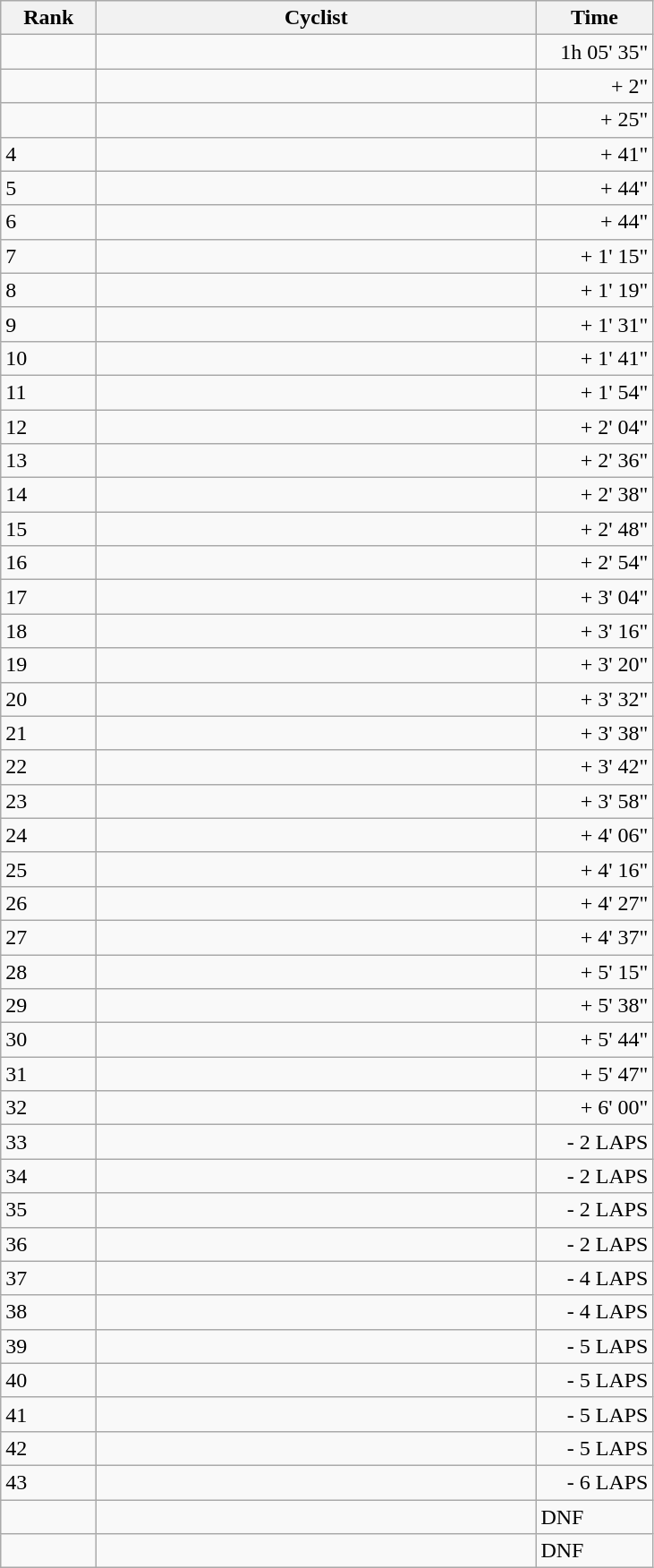<table class="wikitable">
<tr>
<th style="width: 4em;">Rank</th>
<th style="width: 20em;">Cyclist</th>
<th style="width: 5em;">Time</th>
</tr>
<tr>
<td></td>
<td></td>
<td align="right">1h 05' 35"</td>
</tr>
<tr>
<td></td>
<td></td>
<td align="right">+ 2"</td>
</tr>
<tr>
<td></td>
<td></td>
<td align="right">+ 25"</td>
</tr>
<tr>
<td>4</td>
<td></td>
<td align="right">+ 41"</td>
</tr>
<tr>
<td>5</td>
<td></td>
<td align="right">+ 44"</td>
</tr>
<tr>
<td>6</td>
<td></td>
<td align="right">+ 44"</td>
</tr>
<tr>
<td>7</td>
<td></td>
<td align="right">+ 1' 15"</td>
</tr>
<tr>
<td>8</td>
<td></td>
<td align="right">+ 1' 19"</td>
</tr>
<tr>
<td>9</td>
<td></td>
<td align="right">+ 1' 31"</td>
</tr>
<tr>
<td>10</td>
<td></td>
<td align="right">+ 1' 41"</td>
</tr>
<tr>
<td>11</td>
<td></td>
<td align="right">+ 1' 54"</td>
</tr>
<tr>
<td>12</td>
<td></td>
<td align="right">+ 2' 04"</td>
</tr>
<tr>
<td>13</td>
<td></td>
<td align="right">+ 2' 36"</td>
</tr>
<tr>
<td>14</td>
<td></td>
<td align="right">+ 2' 38"</td>
</tr>
<tr>
<td>15</td>
<td></td>
<td align="right">+ 2' 48"</td>
</tr>
<tr>
<td>16</td>
<td></td>
<td align="right">+ 2' 54"</td>
</tr>
<tr>
<td>17</td>
<td></td>
<td align="right">+ 3' 04"</td>
</tr>
<tr>
<td>18</td>
<td></td>
<td align="right">+ 3' 16"</td>
</tr>
<tr>
<td>19</td>
<td></td>
<td align="right">+ 3' 20"</td>
</tr>
<tr>
<td>20</td>
<td></td>
<td align="right">+ 3' 32"</td>
</tr>
<tr>
<td>21</td>
<td></td>
<td align="right">+ 3' 38"</td>
</tr>
<tr>
<td>22</td>
<td></td>
<td align="right">+ 3' 42"</td>
</tr>
<tr>
<td>23</td>
<td></td>
<td align="right">+ 3' 58"</td>
</tr>
<tr>
<td>24</td>
<td></td>
<td align="right">+ 4' 06"</td>
</tr>
<tr>
<td>25</td>
<td></td>
<td align="right">+ 4' 16"</td>
</tr>
<tr>
<td>26</td>
<td></td>
<td align="right">+ 4' 27"</td>
</tr>
<tr>
<td>27</td>
<td></td>
<td align="right">+ 4' 37"</td>
</tr>
<tr>
<td>28</td>
<td></td>
<td align="right">+ 5' 15"</td>
</tr>
<tr>
<td>29</td>
<td></td>
<td align="right">+ 5' 38"</td>
</tr>
<tr>
<td>30</td>
<td></td>
<td align="right">+ 5' 44"</td>
</tr>
<tr>
<td>31</td>
<td></td>
<td align="right">+ 5' 47"</td>
</tr>
<tr>
<td>32</td>
<td></td>
<td align="right">+ 6' 00"</td>
</tr>
<tr>
<td>33</td>
<td></td>
<td align="right">- 2 LAPS</td>
</tr>
<tr>
<td>34</td>
<td></td>
<td align="right">- 2 LAPS</td>
</tr>
<tr>
<td>35</td>
<td></td>
<td align="right">- 2 LAPS</td>
</tr>
<tr>
<td>36</td>
<td></td>
<td align="right">- 2 LAPS</td>
</tr>
<tr>
<td>37</td>
<td></td>
<td align="right">- 4 LAPS</td>
</tr>
<tr>
<td>38</td>
<td></td>
<td align="right">- 4 LAPS</td>
</tr>
<tr>
<td>39</td>
<td></td>
<td align="right">- 5 LAPS</td>
</tr>
<tr>
<td>40</td>
<td></td>
<td align="right">- 5 LAPS</td>
</tr>
<tr>
<td>41</td>
<td></td>
<td align="right">- 5 LAPS</td>
</tr>
<tr>
<td>42</td>
<td></td>
<td align="right">- 5 LAPS</td>
</tr>
<tr>
<td>43</td>
<td></td>
<td align="right">- 6 LAPS</td>
</tr>
<tr>
<td></td>
<td></td>
<td>DNF</td>
</tr>
<tr>
<td></td>
<td></td>
<td>DNF</td>
</tr>
</table>
